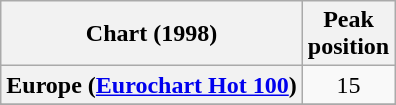<table class="wikitable sortable plainrowheaders" style="text-align:center">
<tr>
<th>Chart (1998)</th>
<th>Peak<br>position</th>
</tr>
<tr>
<th scope="row">Europe (<a href='#'>Eurochart Hot 100</a>)</th>
<td>15</td>
</tr>
<tr>
</tr>
<tr>
</tr>
</table>
